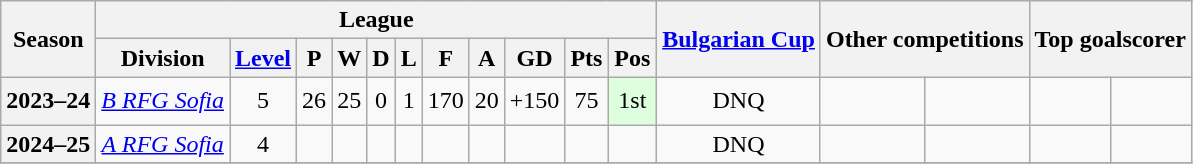<table class="wikitable plainrowheaders sortable" style="text-align: center">
<tr>
<th rowspan=2>Season</th>
<th colspan=11>League</th>
<th rowspan=2><a href='#'>Bulgarian Cup</a><br></th>
<th rowspan=2 colspan=2>Other competitions</th>
<th rowspan=2 colspan=2>Top goalscorer</th>
</tr>
<tr>
<th scope=col>Division</th>
<th scope=col><a href='#'>Level</a></th>
<th scope=col>P</th>
<th scope=col>W</th>
<th scope=col>D</th>
<th scope=col>L</th>
<th scope=col>F</th>
<th scope=col>A</th>
<th scope=col>GD</th>
<th scope=col>Pts</th>
<th scope=col data-sort-type="number">Pos</th>
</tr>
<tr>
<th scope=row rowspan=1>2023–24</th>
<td rowspan=1><em><a href='#'>B RFG Sofia</a></em></td>
<td rowspan=1>5</td>
<td rowspan=1>26</td>
<td rowspan=1>25</td>
<td rowspan=1>0</td>
<td rowspan=1>1</td>
<td rowspan=1>170</td>
<td rowspan=1>20</td>
<td rowspan=1>+150</td>
<td rowspan=1>75</td>
<td rowspan=1 style="background-color:#DFD; padding:0.4em;">1st </td>
<td rowspan=1>DNQ</td>
<td rowspan=1></td>
<td rowspan=1></td>
<td rowspan=1></td>
<td rowspan=1></td>
</tr>
<tr>
<th scope=row rowspan=1>2024–25</th>
<td rowspan=1><em><a href='#'>A RFG Sofia</a></em></td>
<td rowspan=1>4</td>
<td rowspan=1></td>
<td rowspan=1></td>
<td rowspan=1></td>
<td rowspan=1></td>
<td rowspan=1></td>
<td rowspan=1></td>
<td rowspan=1></td>
<td rowspan=1></td>
<td rowspan=1></td>
<td rowspan=1>DNQ</td>
<td rowspan=1></td>
<td rowspan=1></td>
<td rowspan=1></td>
<td rowspan=1></td>
</tr>
<tr>
</tr>
</table>
